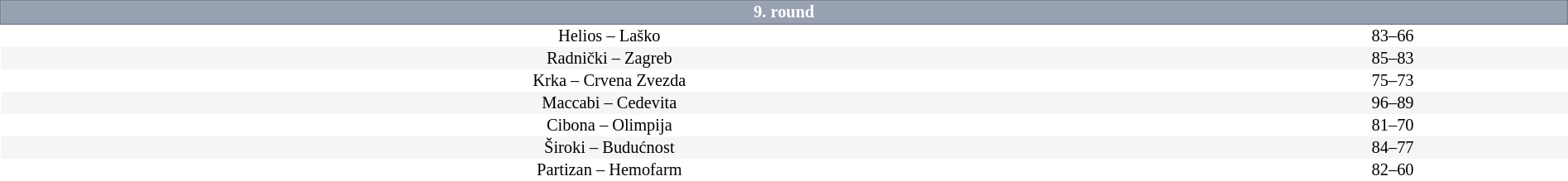<table border=0 cellspacing=0 cellpadding=1em style="font-size: 85%; border-collapse: collapse;" width=100%>
<tr>
<td colspan=5 bgcolor=#98A1B2 style="border:1px solid #7A8392; text-align:center; color:#FFFFFF;"><strong>9. round</strong></td>
</tr>
<tr style="text-align:center; background:#FFFFFF">
<td>Helios – Laško</td>
<td>83–66</td>
</tr>
<tr align=center bgcolor=#f5f5f5>
<td>Radnički – Zagreb</td>
<td>85–83</td>
</tr>
<tr style="text-align:center; background:#FFFFFF">
<td>Krka – Crvena Zvezda</td>
<td>75–73</td>
</tr>
<tr align=center bgcolor=#f5f5f5>
<td>Maccabi – Cedevita</td>
<td>96–89</td>
</tr>
<tr style="text-align:center; background:#FFFFFF">
<td>Cibona – Olimpija</td>
<td>81–70</td>
</tr>
<tr align=center bgcolor=#f5f5f5>
<td>Široki – Budućnost</td>
<td>84–77</td>
</tr>
<tr style="text-align:center; background:#FFFFFF">
<td>Partizan – Hemofarm</td>
<td>82–60</td>
</tr>
</table>
